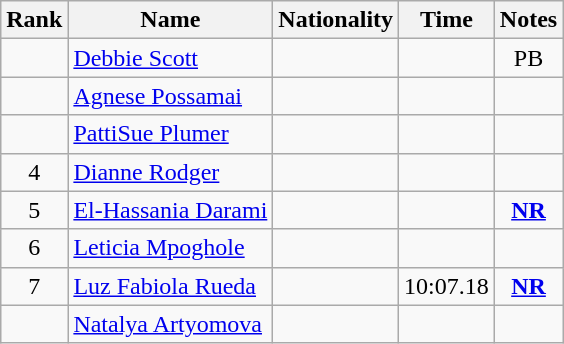<table class="wikitable sortable" style="text-align:center">
<tr>
<th>Rank</th>
<th>Name</th>
<th>Nationality</th>
<th>Time</th>
<th>Notes</th>
</tr>
<tr>
<td></td>
<td align="left"><a href='#'>Debbie Scott</a></td>
<td align=left></td>
<td></td>
<td>PB</td>
</tr>
<tr>
<td></td>
<td align="left"><a href='#'>Agnese Possamai</a></td>
<td align=left></td>
<td></td>
<td></td>
</tr>
<tr>
<td></td>
<td align="left"><a href='#'>PattiSue Plumer</a></td>
<td align=left></td>
<td></td>
<td></td>
</tr>
<tr>
<td>4</td>
<td align="left"><a href='#'>Dianne Rodger</a></td>
<td align=left></td>
<td></td>
<td></td>
</tr>
<tr>
<td>5</td>
<td align="left"><a href='#'>El-Hassania Darami</a></td>
<td align=left></td>
<td></td>
<td><strong><a href='#'>NR</a></strong></td>
</tr>
<tr>
<td>6</td>
<td align="left"><a href='#'>Leticia Mpoghole</a></td>
<td align=left></td>
<td></td>
<td></td>
</tr>
<tr>
<td>7</td>
<td align="left"><a href='#'>Luz Fabiola Rueda</a></td>
<td align=left></td>
<td>10:07.18</td>
<td><strong><a href='#'>NR</a></strong></td>
</tr>
<tr>
<td></td>
<td align="left"><a href='#'>Natalya Artyomova</a></td>
<td align=left></td>
<td></td>
<td></td>
</tr>
</table>
